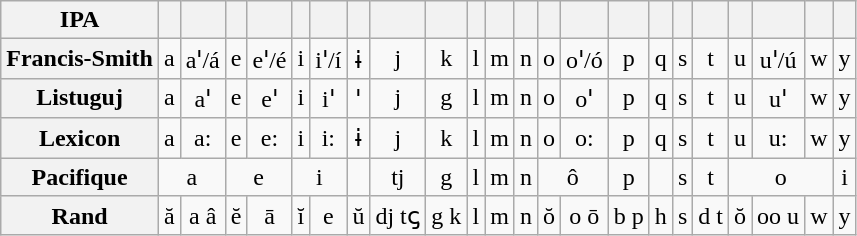<table class="wikitable">
<tr>
<th align="center"><strong>IPA</strong></th>
<th align="center"></th>
<th align="center"></th>
<th align="center"></th>
<th align="center"></th>
<th align="center"></th>
<th align="center"></th>
<th align="center"></th>
<th align="center"></th>
<th align="center"></th>
<th align="center"></th>
<th align="center"></th>
<th align="center"></th>
<th align="center"></th>
<th align="center"></th>
<th align="center"></th>
<th align="center"></th>
<th align="center"></th>
<th align="center"></th>
<th align="center"></th>
<th align="center"></th>
<th align="center"></th>
<th align="center"></th>
</tr>
<tr>
<th><strong>Francis-Smith</strong></th>
<td align="center">a</td>
<td align="center">aꞌ/á</td>
<td align="center">e</td>
<td align="center">eꞌ/é</td>
<td align="center">i</td>
<td align="center">iꞌ/í</td>
<td align="center">ɨ</td>
<td align="center">j</td>
<td align="center">k</td>
<td align="center">l</td>
<td align="center">m</td>
<td align="center">n</td>
<td align="center">o</td>
<td align="center">oꞌ/ó</td>
<td align="center">p</td>
<td align="center">q</td>
<td align="center">s</td>
<td align="center">t</td>
<td align="center">u</td>
<td align="center">uꞌ/ú</td>
<td align="center">w</td>
<td align="center">y</td>
</tr>
<tr>
<th><strong>Listuguj</strong></th>
<td align="center">a</td>
<td align="center">aꞌ</td>
<td align="center">e</td>
<td align="center">eꞌ</td>
<td align="center">i</td>
<td align="center">iꞌ</td>
<td align="center">ꞌ</td>
<td align="center">j</td>
<td align="center">g</td>
<td align="center">l</td>
<td align="center">m</td>
<td align="center">n</td>
<td align="center">o</td>
<td align="center">oꞌ</td>
<td align="center">p</td>
<td align="center">q</td>
<td align="center">s</td>
<td align="center">t</td>
<td align="center">u</td>
<td align="center">uꞌ</td>
<td align="center">w</td>
<td align="center">y</td>
</tr>
<tr>
<th><strong>Lexicon</strong></th>
<td align="center">a</td>
<td align="center">a:</td>
<td align="center">e</td>
<td align="center">e:</td>
<td align="center">i</td>
<td align="center">i:</td>
<td align="center">ɨ</td>
<td align="center">j</td>
<td align="center">k</td>
<td align="center">l</td>
<td align="center">m</td>
<td align="center">n</td>
<td align="center">o</td>
<td align="center">o:</td>
<td align="center">p</td>
<td align="center">q</td>
<td align="center">s</td>
<td align="center">t</td>
<td align="center">u</td>
<td align="center">u:</td>
<td align="center">w</td>
<td align="center">y</td>
</tr>
<tr>
<th><strong>Pacifique</strong></th>
<td colspan=2 align="center">a</td>
<td colspan=2 align="center">e</td>
<td colspan=2 align="center">i</td>
<td align="center"></td>
<td align="center">tj</td>
<td align="center">g</td>
<td align="center">l</td>
<td align="center">m</td>
<td align="center">n</td>
<td colspan=2 align="center">ô</td>
<td align="center">p</td>
<td align="center"></td>
<td align="center">s</td>
<td align="center">t</td>
<td colspan=3 align="center">o</td>
<td align="center">i</td>
</tr>
<tr>
<th><strong>Rand</strong></th>
<td align="center">ă</td>
<td align="center">a â</td>
<td align="center">ĕ</td>
<td align="center">ā</td>
<td align="center">ĭ</td>
<td align="center">e</td>
<td align="center">ŭ</td>
<td align="center">dj tc̡</td>
<td align="center">g k</td>
<td align="center">l</td>
<td align="center">m</td>
<td align="center">n</td>
<td align="center">ŏ</td>
<td align="center">o ō</td>
<td align="center">b p</td>
<td align="center">h</td>
<td align="center">s</td>
<td align="center">d t</td>
<td align="center">ŏ</td>
<td align="center">oo u</td>
<td align="center">w</td>
<td align="center">y</td>
</tr>
</table>
